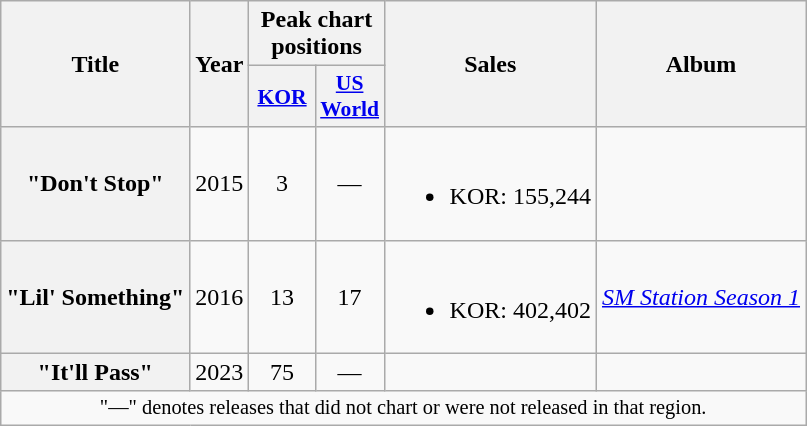<table class="wikitable plainrowheaders" style="text-align:center;">
<tr>
<th rowspan="2">Title</th>
<th rowspan="2">Year</th>
<th colspan="2">Peak chart<br>positions</th>
<th rowspan="2">Sales</th>
<th rowspan="2">Album</th>
</tr>
<tr>
<th style="width:2.6em;font-size:90%;"><a href='#'>KOR</a><br></th>
<th style="width:2.6em;font-size:90%;"><a href='#'>US<br>World</a><br></th>
</tr>
<tr>
<th scope="row">"Don't Stop" </th>
<td>2015</td>
<td>3</td>
<td>—</td>
<td><br><ul><li>KOR: 155,244</li></ul></td>
<td></td>
</tr>
<tr>
<th scope="row">"Lil' Something" </th>
<td>2016</td>
<td>13</td>
<td>17</td>
<td><br><ul><li>KOR: 402,402</li></ul></td>
<td><em><a href='#'>SM Station Season 1</a></em></td>
</tr>
<tr>
<th scope="row">"It'll Pass" </th>
<td>2023</td>
<td>75</td>
<td>—</td>
<td></td>
<td></td>
</tr>
<tr>
<td colspan="6" style="font-size:85%">"—" denotes releases that did not chart or were not released in that region.</td>
</tr>
</table>
